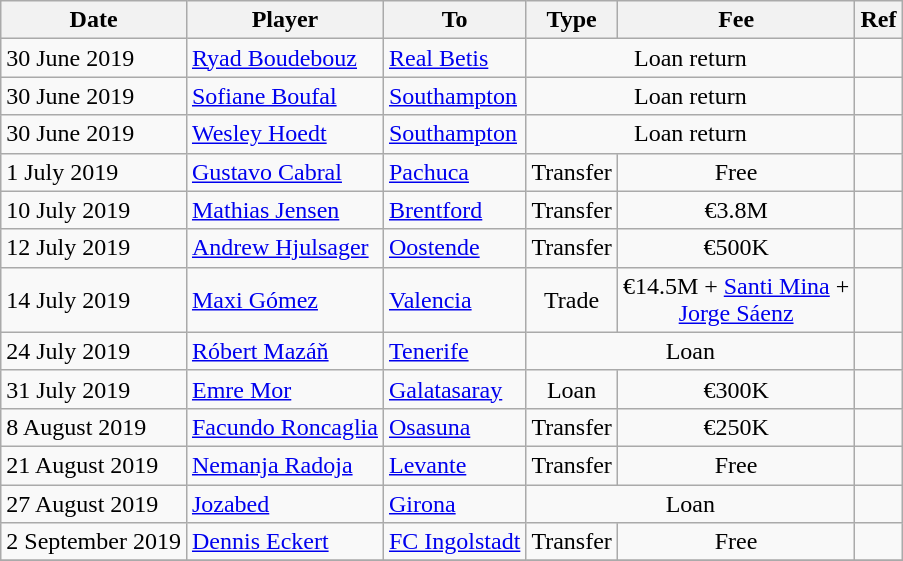<table class="wikitable">
<tr>
<th>Date</th>
<th>Player</th>
<th>To</th>
<th>Type</th>
<th>Fee</th>
<th>Ref</th>
</tr>
<tr>
<td>30 June 2019</td>
<td> <a href='#'>Ryad Boudebouz</a></td>
<td><a href='#'>Real Betis</a></td>
<td align=center colspan=2>Loan return</td>
<td align=center></td>
</tr>
<tr>
<td>30 June 2019</td>
<td> <a href='#'>Sofiane Boufal</a></td>
<td> <a href='#'>Southampton</a></td>
<td align=center colspan=2>Loan return</td>
<td align=center></td>
</tr>
<tr>
<td>30 June 2019</td>
<td> <a href='#'>Wesley Hoedt</a></td>
<td> <a href='#'>Southampton</a></td>
<td align=center colspan=2>Loan return</td>
<td align=center></td>
</tr>
<tr>
<td>1 July 2019</td>
<td> <a href='#'>Gustavo Cabral</a></td>
<td> <a href='#'>Pachuca</a></td>
<td align=center>Transfer</td>
<td align=center>Free</td>
<td align=center></td>
</tr>
<tr>
<td>10 July 2019</td>
<td> <a href='#'>Mathias Jensen</a></td>
<td> <a href='#'>Brentford</a></td>
<td align=center>Transfer</td>
<td align=center>€3.8M</td>
<td align=center></td>
</tr>
<tr>
<td>12 July 2019</td>
<td> <a href='#'>Andrew Hjulsager</a></td>
<td> <a href='#'>Oostende</a></td>
<td align=center>Transfer</td>
<td align=center>€500K</td>
<td align=center></td>
</tr>
<tr>
<td>14 July 2019</td>
<td> <a href='#'>Maxi Gómez</a></td>
<td><a href='#'>Valencia</a></td>
<td align=center>Trade</td>
<td align=center>€14.5M + <a href='#'>Santi Mina</a> +<br><a href='#'>Jorge Sáenz</a></td>
<td align=center></td>
</tr>
<tr>
<td>24 July 2019</td>
<td> <a href='#'>Róbert Mazáň</a></td>
<td><a href='#'>Tenerife</a></td>
<td align=center colspan=2>Loan</td>
<td align=center></td>
</tr>
<tr>
<td>31 July 2019</td>
<td> <a href='#'>Emre Mor</a></td>
<td> <a href='#'>Galatasaray</a></td>
<td align=center>Loan</td>
<td align=center>€300K</td>
<td align=center></td>
</tr>
<tr>
<td>8 August 2019</td>
<td> <a href='#'>Facundo Roncaglia</a></td>
<td><a href='#'>Osasuna</a></td>
<td align=center>Transfer</td>
<td align=center>€250K</td>
<td align=center></td>
</tr>
<tr>
<td>21 August 2019</td>
<td> <a href='#'>Nemanja Radoja</a></td>
<td><a href='#'>Levante</a></td>
<td align=center>Transfer</td>
<td align=center>Free</td>
<td align=center></td>
</tr>
<tr>
<td>27 August 2019</td>
<td> <a href='#'>Jozabed</a></td>
<td><a href='#'>Girona</a></td>
<td align=center colspan=2>Loan</td>
<td align=center></td>
</tr>
<tr>
<td>2 September 2019</td>
<td> <a href='#'>Dennis Eckert</a></td>
<td> <a href='#'>FC Ingolstadt</a></td>
<td align=center>Transfer</td>
<td align=center>Free</td>
<td align=center></td>
</tr>
<tr>
</tr>
</table>
